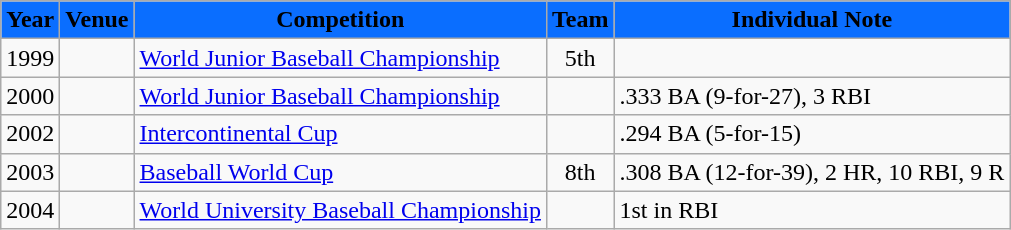<table class="wikitable">
<tr>
<th style="background:#0A6EFF"><span>Year</span></th>
<th style="background:#0A6EFF"><span>Venue</span></th>
<th style="background:#0A6EFF"><span>Competition</span></th>
<th style="background:#0A6EFF"><span>Team</span></th>
<th style="background:#0A6EFF"><span>Individual Note</span></th>
</tr>
<tr>
<td>1999</td>
<td></td>
<td><a href='#'>World Junior Baseball Championship</a></td>
<td style="text-align:center">5th</td>
<td></td>
</tr>
<tr>
<td>2000</td>
<td></td>
<td><a href='#'>World Junior Baseball Championship</a></td>
<td style="text-align:center"></td>
<td>.333 BA (9-for-27), 3 RBI</td>
</tr>
<tr>
<td>2002</td>
<td></td>
<td><a href='#'>Intercontinental Cup</a></td>
<td style="text-align:center"></td>
<td>.294 BA (5-for-15)</td>
</tr>
<tr>
<td>2003</td>
<td></td>
<td><a href='#'>Baseball World Cup</a></td>
<td style="text-align:center">8th</td>
<td>.308 BA (12-for-39), 2 HR, 10 RBI, 9 R</td>
</tr>
<tr>
<td>2004</td>
<td></td>
<td><a href='#'>World University Baseball Championship</a></td>
<td style="text-align:center"></td>
<td>1st in RBI</td>
</tr>
</table>
